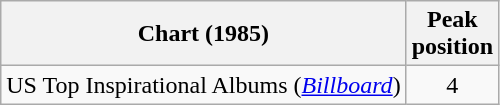<table class="wikitable">
<tr>
<th>Chart (1985)</th>
<th>Peak<br>position</th>
</tr>
<tr>
<td>US Top Inspirational Albums (<em><a href='#'>Billboard</a></em>)</td>
<td style="text-align:center;">4</td>
</tr>
</table>
